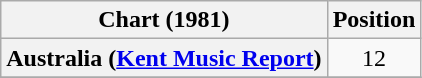<table class="wikitable sortable plainrowheaders" style="text-align:center">
<tr>
<th>Chart (1981)</th>
<th>Position</th>
</tr>
<tr>
<th scope="row">Australia (<a href='#'>Kent Music Report</a>)</th>
<td>12</td>
</tr>
<tr>
</tr>
</table>
